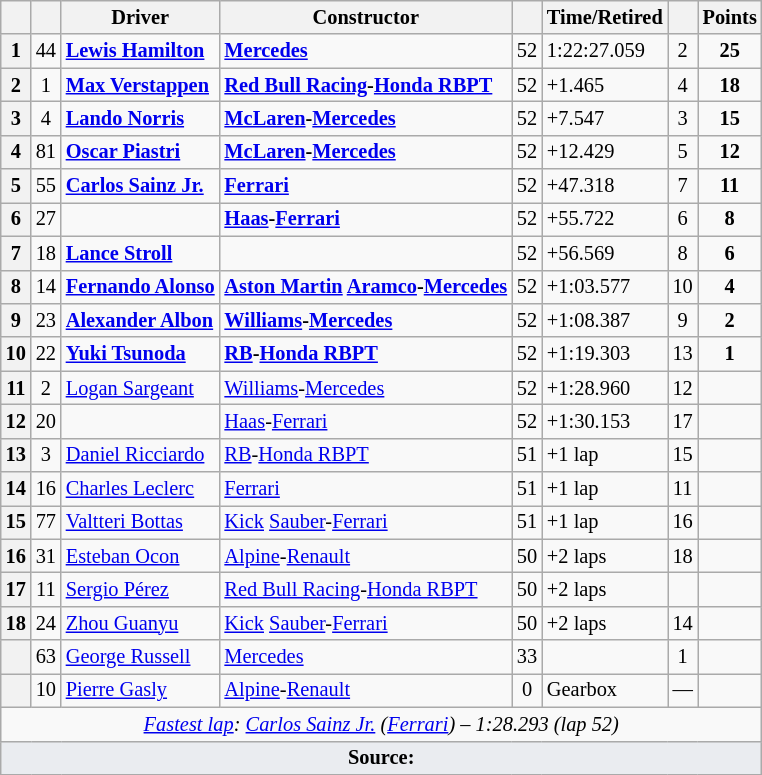<table class="wikitable sortable" style="font-size: 85%;">
<tr>
<th scope="col"></th>
<th scope="col"></th>
<th scope="col">Driver</th>
<th scope="col">Constructor</th>
<th class="unsortable" scope="col"></th>
<th class="unsortable" scope="col">Time/Retired</th>
<th scope="col"></th>
<th scope="col">Points</th>
</tr>
<tr>
<th>1</th>
<td align=center>44</td>
<td data-sort-value="ham"> <strong><a href='#'>Lewis Hamilton</a></strong></td>
<td><strong><a href='#'>Mercedes</a></strong></td>
<td align=center>52</td>
<td>1:22:27.059</td>
<td align=center>2</td>
<td align=center><strong>25</strong></td>
</tr>
<tr>
<th>2</th>
<td align=center>1</td>
<td data-sort-value="ver"><strong> <a href='#'>Max Verstappen</a></strong></td>
<td><strong><a href='#'>Red Bull Racing</a>-<a href='#'>Honda RBPT</a></strong></td>
<td align=center>52</td>
<td>+1.465</td>
<td align=center>4</td>
<td align=center><strong>18</strong></td>
</tr>
<tr>
<th>3</th>
<td align=center>4</td>
<td data-sort-value="nor"> <strong><a href='#'>Lando Norris</a></strong></td>
<td><strong><a href='#'>McLaren</a>-<a href='#'>Mercedes</a></strong></td>
<td align=center>52</td>
<td>+7.547</td>
<td align=center>3</td>
<td align=center><strong>15</strong></td>
</tr>
<tr>
<th>4</th>
<td align=center>81</td>
<td data-sort-value="pia"> <strong><a href='#'>Oscar Piastri</a></strong></td>
<td><strong><a href='#'>McLaren</a>-<a href='#'>Mercedes</a></strong></td>
<td align=center>52</td>
<td>+12.429</td>
<td align=center>5</td>
<td align=center><strong>12</strong></td>
</tr>
<tr>
<th>5</th>
<td align=center>55</td>
<td data-sort-value="sai"> <strong><a href='#'>Carlos Sainz Jr.</a></strong></td>
<td><strong><a href='#'>Ferrari</a></strong></td>
<td align=center>52</td>
<td>+47.318</td>
<td align=center>7</td>
<td align=center data-sort-value="11"><strong>11</strong></td>
</tr>
<tr>
<th>6</th>
<td align=center>27</td>
<td data-sort-value="hul"></td>
<td><strong><a href='#'>Haas</a>-<a href='#'>Ferrari</a></strong></td>
<td align=center>52</td>
<td>+55.722</td>
<td align=center>6</td>
<td align=center><strong>8</strong></td>
</tr>
<tr>
<th>7</th>
<td align=center>18</td>
<td data-sort-value="str"> <strong><a href='#'>Lance Stroll</a></strong></td>
<td></td>
<td align=center>52</td>
<td>+56.569</td>
<td align=center>8</td>
<td align=center><strong>6</strong></td>
</tr>
<tr>
<th>8</th>
<td align=center>14</td>
<td data-sort-value="alo"> <strong><a href='#'>Fernando Alonso</a></strong></td>
<td><strong><a href='#'>Aston Martin</a> <a href='#'>Aramco</a>-<a href='#'>Mercedes</a></strong></td>
<td align=center>52</td>
<td>+1:03.577</td>
<td align=center>10</td>
<td align=center><strong>4</strong></td>
</tr>
<tr>
<th>9</th>
<td align=center>23</td>
<td data-sort-value="alb"> <strong><a href='#'>Alexander Albon</a></strong></td>
<td><strong><a href='#'>Williams</a>-<a href='#'>Mercedes</a></strong></td>
<td align=center>52</td>
<td>+1:08.387</td>
<td align=center>9</td>
<td align=center><strong>2</strong></td>
</tr>
<tr>
<th>10</th>
<td align=center>22</td>
<td data-sort-value="tsu"> <strong><a href='#'>Yuki Tsunoda</a></strong></td>
<td><strong><a href='#'>RB</a>-<a href='#'>Honda RBPT</a></strong></td>
<td align=center>52</td>
<td>+1:19.303</td>
<td align=center>13</td>
<td align=center><strong>1</strong></td>
</tr>
<tr>
<th>11</th>
<td align=center>2</td>
<td data-sort-value="sar"> <a href='#'>Logan Sargeant</a></td>
<td><a href='#'>Williams</a>-<a href='#'>Mercedes</a></td>
<td align=center>52</td>
<td>+1:28.960</td>
<td align=center>12</td>
<td></td>
</tr>
<tr>
<th>12</th>
<td align=center>20</td>
<td data-sort-value="mag"></td>
<td><a href='#'>Haas</a>-<a href='#'>Ferrari</a></td>
<td align=center>52</td>
<td>+1:30.153</td>
<td align=center>17</td>
<td align=center></td>
</tr>
<tr>
<th>13</th>
<td align=center>3</td>
<td data-sort-value="ric"> <a href='#'>Daniel Ricciardo</a></td>
<td><a href='#'>RB</a>-<a href='#'>Honda RBPT</a></td>
<td align=center>51</td>
<td>+1 lap</td>
<td align=center>15</td>
<td align=center></td>
</tr>
<tr>
<th>14</th>
<td align=center>16</td>
<td data-sort-value="lec"> <a href='#'>Charles Leclerc</a></td>
<td><a href='#'>Ferrari</a></td>
<td align=center>51</td>
<td>+1 lap</td>
<td align=center>11</td>
<td></td>
</tr>
<tr>
<th>15</th>
<td align=center>77</td>
<td data-sort-value="bot"> <a href='#'>Valtteri Bottas</a></td>
<td><a href='#'>Kick</a> <a href='#'>Sauber</a>-<a href='#'>Ferrari</a></td>
<td align=center>51</td>
<td>+1 lap</td>
<td align=center>16</td>
<td></td>
</tr>
<tr>
<th>16</th>
<td align=center>31</td>
<td data-sort-value="oco"> <a href='#'>Esteban Ocon</a></td>
<td><a href='#'>Alpine</a>-<a href='#'>Renault</a></td>
<td align=center>50</td>
<td>+2 laps</td>
<td align=center>18</td>
<td></td>
</tr>
<tr>
<th>17</th>
<td align=center>11</td>
<td data-sort-value="per"> <a href='#'>Sergio Pérez</a></td>
<td><a href='#'>Red Bull Racing</a>-<a href='#'>Honda RBPT</a></td>
<td align=center>50</td>
<td>+2 laps</td>
<td data-sort-value="19" align=center></td>
<td></td>
</tr>
<tr>
<th>18</th>
<td align=center>24</td>
<td data-sort-value="zho"> <a href='#'>Zhou Guanyu</a></td>
<td><a href='#'>Kick</a> <a href='#'>Sauber</a>-<a href='#'>Ferrari</a></td>
<td align=center>50</td>
<td>+2 laps</td>
<td align=center>14</td>
<td></td>
</tr>
<tr>
<th data-sort-value="19"></th>
<td align=center>63</td>
<td data-sort-value="rus"> <a href='#'>George Russell</a></td>
<td><a href='#'>Mercedes</a></td>
<td align=center>33</td>
<td></td>
<td align=center>1</td>
<td align=center></td>
</tr>
<tr>
<th data-sort-value="20"></th>
<td align=center>10</td>
<td data-sort-value="gas"> <a href='#'>Pierre Gasly</a></td>
<td><a href='#'>Alpine</a>-<a href='#'>Renault</a></td>
<td align=center>0</td>
<td>Gearbox</td>
<td align=center data-sort-value="20">—</td>
<td align=center></td>
</tr>
<tr class="sortbottom">
<td colspan="8" align="center"><em><a href='#'>Fastest lap</a>:</em>  <em><a href='#'>Carlos Sainz Jr.</a> (<a href='#'>Ferrari</a>) – 1:28.293 (lap 52)</em></td>
</tr>
<tr class="sortbottom">
<td colspan="8" style="background-color:#eaecf0;text-align:center"><strong>Source:</strong></td>
</tr>
</table>
